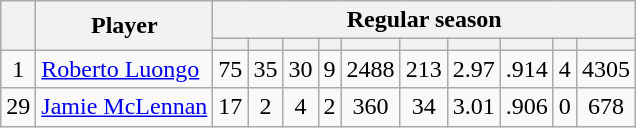<table class="wikitable plainrowheaders" style="text-align:center;">
<tr>
<th scope="col" rowspan="2"></th>
<th scope="col" rowspan="2">Player</th>
<th scope=colgroup colspan=10>Regular season</th>
</tr>
<tr>
<th scope="col"></th>
<th scope="col"></th>
<th scope="col"></th>
<th scope="col"></th>
<th scope="col"></th>
<th scope="col"></th>
<th scope="col"></th>
<th scope="col"></th>
<th scope="col"></th>
<th scope="col"></th>
</tr>
<tr>
<td scope="row">1</td>
<td align="left"><a href='#'>Roberto Luongo</a></td>
<td>75</td>
<td>35</td>
<td>30</td>
<td>9</td>
<td>2488</td>
<td>213</td>
<td>2.97</td>
<td>.914</td>
<td>4</td>
<td>4305</td>
</tr>
<tr>
<td scope="row">29</td>
<td align="left"><a href='#'>Jamie McLennan</a></td>
<td>17</td>
<td>2</td>
<td>4</td>
<td>2</td>
<td>360</td>
<td>34</td>
<td>3.01</td>
<td>.906</td>
<td>0</td>
<td>678</td>
</tr>
</table>
